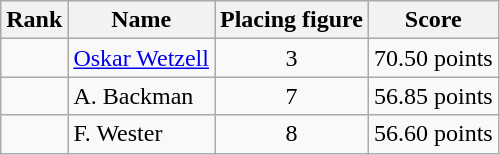<table class="wikitable" style="text-align:center">
<tr>
<th>Rank</th>
<th>Name</th>
<th>Placing figure</th>
<th>Score</th>
</tr>
<tr>
<td></td>
<td align=left><a href='#'>Oskar Wetzell</a></td>
<td>3</td>
<td>70.50 points</td>
</tr>
<tr>
<td></td>
<td align=left>A. Backman</td>
<td>7</td>
<td>56.85 points</td>
</tr>
<tr>
<td></td>
<td align=left>F. Wester</td>
<td>8</td>
<td>56.60 points</td>
</tr>
</table>
